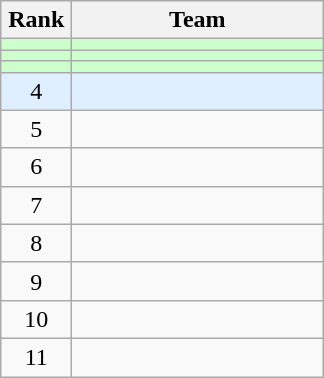<table class="wikitable" style="text-align:center">
<tr>
<th width=40>Rank</th>
<th width=160>Team</th>
</tr>
<tr bgcolor=#ccffcc>
<td></td>
<td style="text-align:left"></td>
</tr>
<tr bgcolor=#ccffcc>
<td></td>
<td style="text-align:left"></td>
</tr>
<tr bgcolor=#ccffcc>
<td></td>
<td style="text-align:left"></td>
</tr>
<tr bgcolor=#dfefff>
<td>4</td>
<td style="text-align:left"></td>
</tr>
<tr>
<td>5</td>
<td style="text-align:left"></td>
</tr>
<tr>
<td>6</td>
<td style="text-align:left"></td>
</tr>
<tr>
<td>7</td>
<td style="text-align:left"></td>
</tr>
<tr>
<td>8</td>
<td style="text-align:left"></td>
</tr>
<tr>
<td>9</td>
<td style="text-align:left"></td>
</tr>
<tr>
<td>10</td>
<td style="text-align:left"></td>
</tr>
<tr>
<td>11</td>
<td style="text-align:left"></td>
</tr>
</table>
